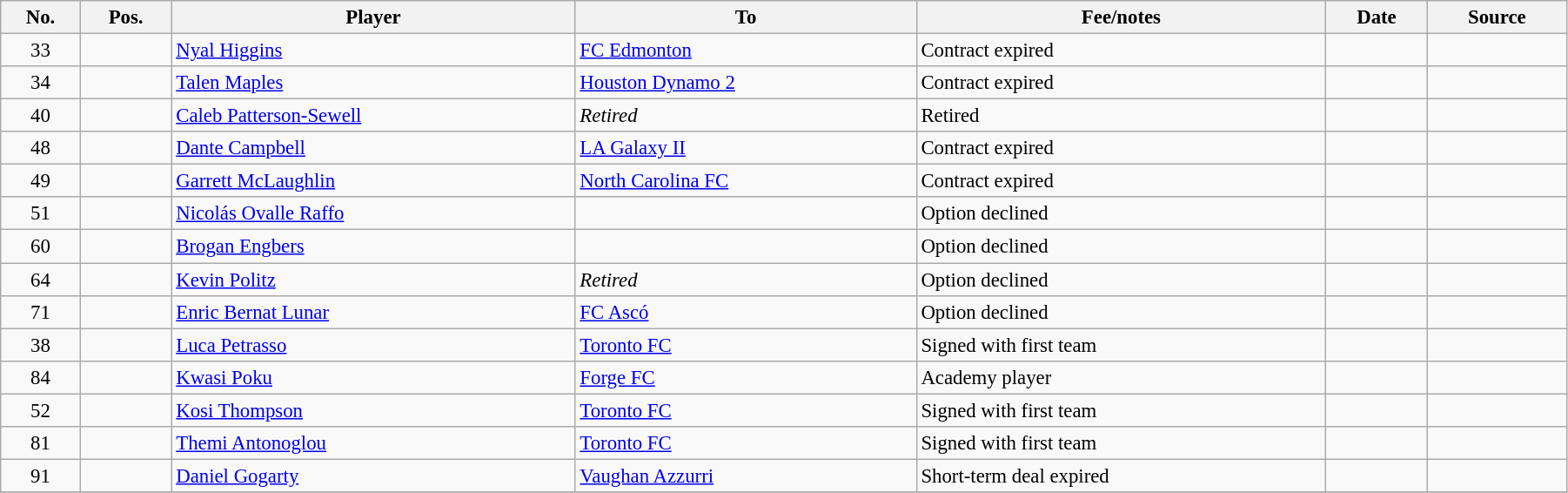<table class="wikitable sortable" style=" text-align:center; font-size:95%; width:95%; text-align:left;">
<tr>
<th>No.</th>
<th>Pos.</th>
<th>Player</th>
<th>To</th>
<th>Fee/notes</th>
<th>Date</th>
<th>Source</th>
</tr>
<tr>
<td align=center>33</td>
<td align=center></td>
<td> <a href='#'>Nyal Higgins</a></td>
<td> <a href='#'>FC Edmonton</a></td>
<td>Contract expired</td>
<td></td>
<td></td>
</tr>
<tr>
<td align=center>34</td>
<td align=center></td>
<td> <a href='#'>Talen Maples</a></td>
<td> <a href='#'>Houston Dynamo 2</a></td>
<td>Contract expired</td>
<td></td>
<td></td>
</tr>
<tr>
<td align=center>40</td>
<td align=center></td>
<td> <a href='#'>Caleb Patterson-Sewell</a></td>
<td><em>Retired</em></td>
<td>Retired</td>
<td></td>
<td></td>
</tr>
<tr>
<td align=center>48</td>
<td align=center></td>
<td> <a href='#'>Dante Campbell</a></td>
<td> <a href='#'>LA Galaxy II</a></td>
<td>Contract expired</td>
<td></td>
<td></td>
</tr>
<tr>
<td align=center>49</td>
<td align=center></td>
<td> <a href='#'>Garrett McLaughlin</a></td>
<td> <a href='#'>North Carolina FC</a></td>
<td>Contract expired</td>
<td></td>
<td></td>
</tr>
<tr>
<td align=center>51</td>
<td align=center></td>
<td> <a href='#'>Nicolás Ovalle Raffo</a></td>
<td></td>
<td>Option declined</td>
<td></td>
<td></td>
</tr>
<tr>
<td align=center>60</td>
<td align=center></td>
<td> <a href='#'>Brogan Engbers</a></td>
<td></td>
<td>Option declined</td>
<td></td>
<td></td>
</tr>
<tr>
<td align=center>64</td>
<td align=center></td>
<td> <a href='#'>Kevin Politz</a></td>
<td><em>Retired</em></td>
<td>Option declined</td>
<td></td>
<td></td>
</tr>
<tr>
<td align=center>71</td>
<td align=center></td>
<td> <a href='#'>Enric Bernat Lunar</a></td>
<td> <a href='#'>FC Ascó</a></td>
<td>Option declined</td>
<td></td>
<td></td>
</tr>
<tr>
<td align=center>38</td>
<td align=center></td>
<td> <a href='#'>Luca Petrasso</a></td>
<td> <a href='#'>Toronto FC</a></td>
<td>Signed with first team</td>
<td></td>
<td></td>
</tr>
<tr>
<td align=center>84</td>
<td align=center></td>
<td> <a href='#'>Kwasi Poku</a></td>
<td> <a href='#'>Forge FC</a></td>
<td>Academy player</td>
<td></td>
<td></td>
</tr>
<tr>
<td align=center>52</td>
<td align=center></td>
<td> <a href='#'>Kosi Thompson</a></td>
<td> <a href='#'>Toronto FC</a></td>
<td>Signed with first team</td>
<td></td>
<td></td>
</tr>
<tr>
<td align=center>81</td>
<td align=center></td>
<td> <a href='#'>Themi Antonoglou</a></td>
<td> <a href='#'>Toronto FC</a></td>
<td>Signed with first team</td>
<td></td>
<td></td>
</tr>
<tr>
<td align=center>91</td>
<td align=center></td>
<td> <a href='#'>Daniel Gogarty</a></td>
<td> <a href='#'>Vaughan Azzurri</a></td>
<td>Short-term deal expired</td>
<td></td>
<td></td>
</tr>
<tr>
</tr>
</table>
